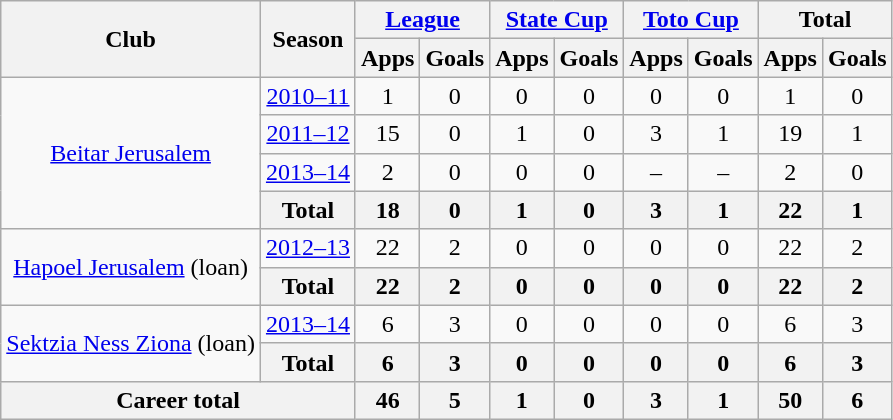<table class="wikitable" border="1" style="font-size:100%; text-align: center;">
<tr>
<th rowspan="2">Club</th>
<th rowspan="2">Season</th>
<th colspan="2"><a href='#'>League</a></th>
<th colspan="2"><a href='#'>State Cup</a></th>
<th colspan="2"><a href='#'>Toto Cup</a></th>
<th colspan="2">Total</th>
</tr>
<tr>
<th>Apps</th>
<th>Goals</th>
<th>Apps</th>
<th>Goals</th>
<th>Apps</th>
<th>Goals</th>
<th>Apps</th>
<th>Goals</th>
</tr>
<tr>
<td rowspan="4" valign="center"><a href='#'>Beitar Jerusalem</a></td>
<td><a href='#'>2010–11</a></td>
<td>1</td>
<td>0</td>
<td>0</td>
<td>0</td>
<td>0</td>
<td>0</td>
<td>1</td>
<td>0</td>
</tr>
<tr>
<td><a href='#'>2011–12</a></td>
<td>15</td>
<td>0</td>
<td>1</td>
<td>0</td>
<td>3</td>
<td>1</td>
<td>19</td>
<td>1</td>
</tr>
<tr>
<td><a href='#'>2013–14</a></td>
<td>2</td>
<td>0</td>
<td>0</td>
<td>0</td>
<td>–</td>
<td>–</td>
<td>2</td>
<td>0</td>
</tr>
<tr>
<th>Total</th>
<th>18</th>
<th>0</th>
<th>1</th>
<th>0</th>
<th>3</th>
<th>1</th>
<th>22</th>
<th>1</th>
</tr>
<tr>
<td rowspan="2" valign="center"><a href='#'>Hapoel Jerusalem</a> (loan)</td>
<td><a href='#'>2012–13</a></td>
<td>22</td>
<td>2</td>
<td>0</td>
<td>0</td>
<td>0</td>
<td>0</td>
<td>22</td>
<td>2</td>
</tr>
<tr>
<th>Total</th>
<th>22</th>
<th>2</th>
<th>0</th>
<th>0</th>
<th>0</th>
<th>0</th>
<th>22</th>
<th>2</th>
</tr>
<tr>
<td rowspan="2" valign="center"><a href='#'>Sektzia Ness Ziona</a> (loan)</td>
<td><a href='#'>2013–14</a></td>
<td>6</td>
<td>3</td>
<td>0</td>
<td>0</td>
<td>0</td>
<td>0</td>
<td>6</td>
<td>3</td>
</tr>
<tr>
<th>Total</th>
<th>6</th>
<th>3</th>
<th>0</th>
<th>0</th>
<th>0</th>
<th>0</th>
<th>6</th>
<th>3</th>
</tr>
<tr>
<th colspan="2">Career total</th>
<th>46</th>
<th>5</th>
<th>1</th>
<th>0</th>
<th>3</th>
<th>1</th>
<th>50</th>
<th>6</th>
</tr>
</table>
